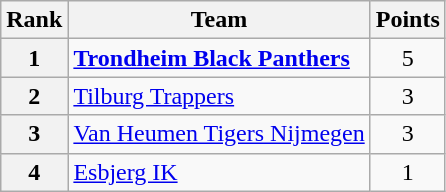<table class="wikitable" style="text-align: center;">
<tr>
<th>Rank</th>
<th>Team</th>
<th>Points</th>
</tr>
<tr>
<th>1</th>
<td style="text-align: left;"> <strong><a href='#'>Trondheim Black Panthers</a></strong></td>
<td>5</td>
</tr>
<tr>
<th>2</th>
<td style="text-align: left;"> <a href='#'>Tilburg Trappers</a></td>
<td>3</td>
</tr>
<tr>
<th>3</th>
<td style="text-align: left;"> <a href='#'>Van Heumen Tigers Nijmegen</a></td>
<td>3</td>
</tr>
<tr>
<th>4</th>
<td style="text-align: left;"> <a href='#'>Esbjerg IK</a></td>
<td>1</td>
</tr>
</table>
